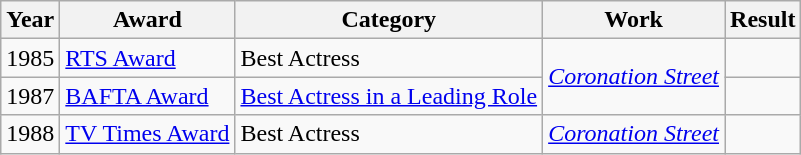<table class="wikitable sortable">
<tr>
<th>Year</th>
<th>Award</th>
<th>Category</th>
<th>Work</th>
<th>Result</th>
</tr>
<tr>
<td>1985</td>
<td><a href='#'>RTS Award</a></td>
<td>Best Actress</td>
<td rowspan=2><em><a href='#'>Coronation Street</a></em></td>
<td></td>
</tr>
<tr>
<td>1987</td>
<td><a href='#'>BAFTA Award</a></td>
<td><a href='#'>Best Actress in a Leading Role</a></td>
<td></td>
</tr>
<tr>
<td>1988</td>
<td><a href='#'>TV Times Award</a></td>
<td>Best Actress</td>
<td rowspan=2><em><a href='#'>Coronation Street</a></em></td>
<td></td>
</tr>
</table>
